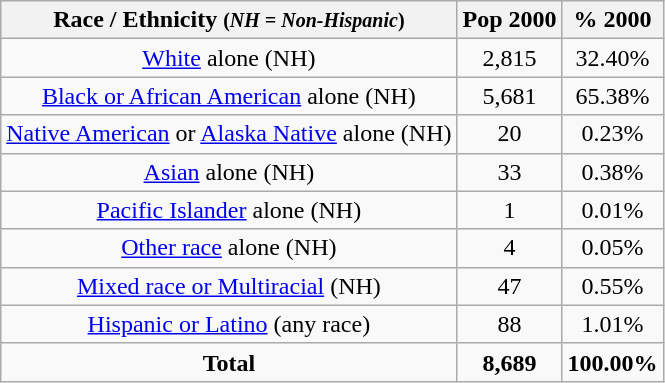<table class="wikitable" style="text-align:center;">
<tr>
<th>Race / Ethnicity <small>(<em>NH = Non-Hispanic</em>)</small></th>
<th>Pop 2000</th>
<th>% 2000</th>
</tr>
<tr>
<td><a href='#'>White</a> alone (NH)</td>
<td>2,815</td>
<td>32.40%</td>
</tr>
<tr>
<td><a href='#'>Black or African American</a> alone (NH)</td>
<td>5,681</td>
<td>65.38%</td>
</tr>
<tr>
<td><a href='#'>Native American</a> or <a href='#'>Alaska Native</a> alone (NH)</td>
<td>20</td>
<td>0.23%</td>
</tr>
<tr>
<td><a href='#'>Asian</a> alone (NH)</td>
<td>33</td>
<td>0.38%</td>
</tr>
<tr>
<td><a href='#'>Pacific Islander</a> alone (NH)</td>
<td>1</td>
<td>0.01%</td>
</tr>
<tr>
<td><a href='#'>Other race</a> alone (NH)</td>
<td>4</td>
<td>0.05%</td>
</tr>
<tr>
<td><a href='#'>Mixed race or Multiracial</a> (NH)</td>
<td>47</td>
<td>0.55%</td>
</tr>
<tr>
<td><a href='#'>Hispanic or Latino</a> (any race)</td>
<td>88</td>
<td>1.01%</td>
</tr>
<tr>
<td><strong>Total</strong></td>
<td><strong>8,689</strong></td>
<td><strong>100.00%</strong></td>
</tr>
</table>
